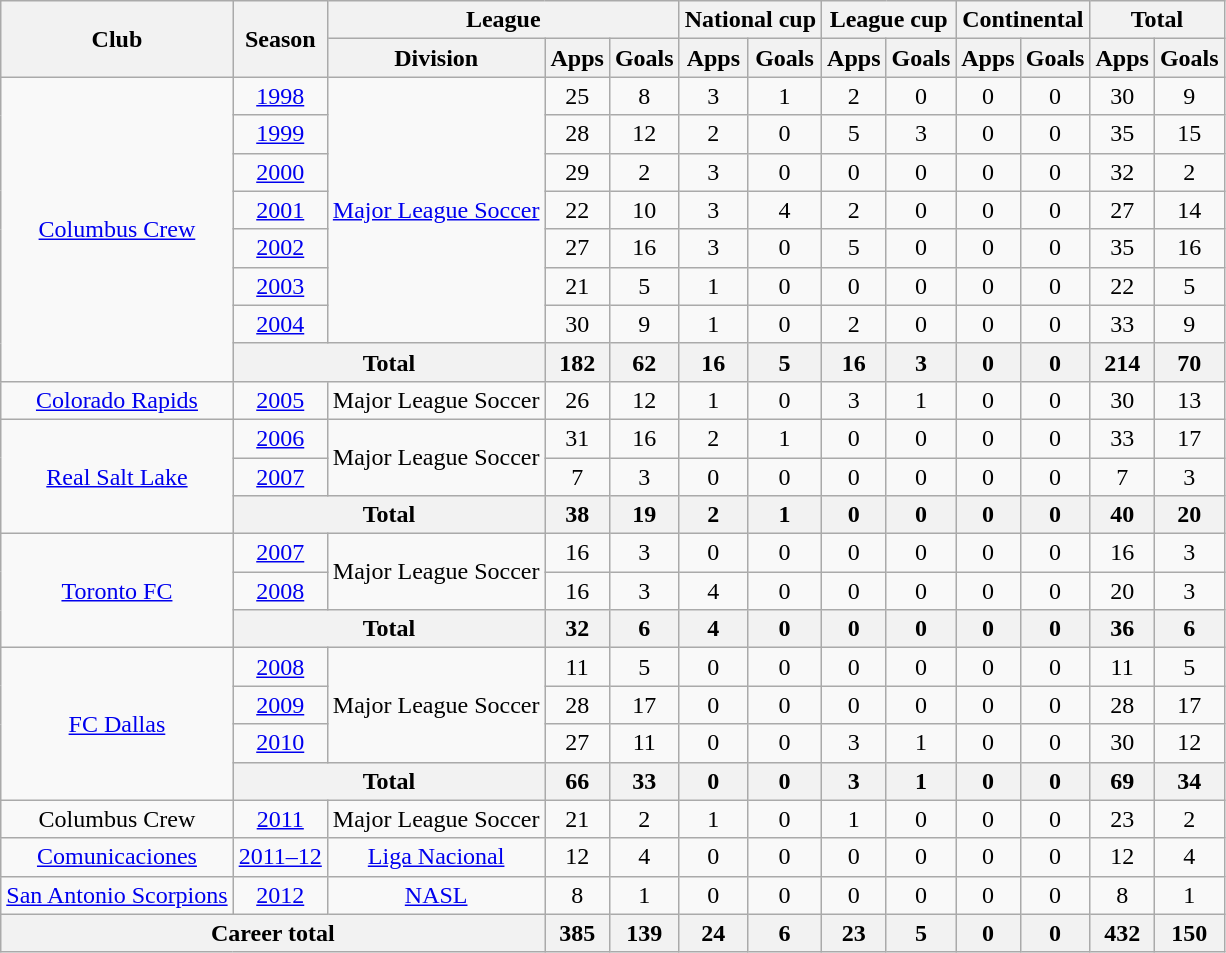<table class="wikitable" style="text-align:center">
<tr>
<th rowspan="2">Club</th>
<th rowspan="2">Season</th>
<th colspan="3">League</th>
<th colspan="2">National cup</th>
<th colspan="2">League cup</th>
<th colspan="2">Continental</th>
<th colspan="2">Total</th>
</tr>
<tr>
<th>Division</th>
<th>Apps</th>
<th>Goals</th>
<th>Apps</th>
<th>Goals</th>
<th>Apps</th>
<th>Goals</th>
<th>Apps</th>
<th>Goals</th>
<th>Apps</th>
<th>Goals</th>
</tr>
<tr>
<td rowspan="8"><a href='#'>Columbus Crew</a></td>
<td><a href='#'>1998</a></td>
<td rowspan="7"><a href='#'>Major League Soccer</a></td>
<td>25</td>
<td>8</td>
<td>3</td>
<td>1</td>
<td>2</td>
<td>0</td>
<td>0</td>
<td>0</td>
<td>30</td>
<td>9</td>
</tr>
<tr>
<td><a href='#'>1999</a></td>
<td>28</td>
<td>12</td>
<td>2</td>
<td>0</td>
<td>5</td>
<td>3</td>
<td>0</td>
<td>0</td>
<td>35</td>
<td>15</td>
</tr>
<tr>
<td><a href='#'>2000</a></td>
<td>29</td>
<td>2</td>
<td>3</td>
<td>0</td>
<td>0</td>
<td>0</td>
<td>0</td>
<td>0</td>
<td>32</td>
<td>2</td>
</tr>
<tr>
<td><a href='#'>2001</a></td>
<td>22</td>
<td>10</td>
<td>3</td>
<td>4</td>
<td>2</td>
<td>0</td>
<td>0</td>
<td>0</td>
<td>27</td>
<td>14</td>
</tr>
<tr>
<td><a href='#'>2002</a></td>
<td>27</td>
<td>16</td>
<td>3</td>
<td>0</td>
<td>5</td>
<td>0</td>
<td>0</td>
<td>0</td>
<td>35</td>
<td>16</td>
</tr>
<tr>
<td><a href='#'>2003</a></td>
<td>21</td>
<td>5</td>
<td>1</td>
<td>0</td>
<td>0</td>
<td>0</td>
<td>0</td>
<td>0</td>
<td>22</td>
<td>5</td>
</tr>
<tr>
<td><a href='#'>2004</a></td>
<td>30</td>
<td>9</td>
<td>1</td>
<td>0</td>
<td>2</td>
<td>0</td>
<td>0</td>
<td>0</td>
<td>33</td>
<td>9</td>
</tr>
<tr>
<th colspan="2">Total</th>
<th>182</th>
<th>62</th>
<th>16</th>
<th>5</th>
<th>16</th>
<th>3</th>
<th>0</th>
<th>0</th>
<th>214</th>
<th>70</th>
</tr>
<tr>
<td><a href='#'>Colorado Rapids</a></td>
<td><a href='#'>2005</a></td>
<td>Major League Soccer</td>
<td>26</td>
<td>12</td>
<td>1</td>
<td>0</td>
<td>3</td>
<td>1</td>
<td>0</td>
<td>0</td>
<td>30</td>
<td>13</td>
</tr>
<tr>
<td rowspan="3"><a href='#'>Real Salt Lake</a></td>
<td><a href='#'>2006</a></td>
<td rowspan="2">Major League Soccer</td>
<td>31</td>
<td>16</td>
<td>2</td>
<td>1</td>
<td>0</td>
<td>0</td>
<td>0</td>
<td>0</td>
<td>33</td>
<td>17</td>
</tr>
<tr>
<td><a href='#'>2007</a></td>
<td>7</td>
<td>3</td>
<td>0</td>
<td>0</td>
<td>0</td>
<td>0</td>
<td>0</td>
<td>0</td>
<td>7</td>
<td>3</td>
</tr>
<tr>
<th colspan="2">Total</th>
<th>38</th>
<th>19</th>
<th>2</th>
<th>1</th>
<th>0</th>
<th>0</th>
<th>0</th>
<th>0</th>
<th>40</th>
<th>20</th>
</tr>
<tr>
<td rowspan="3"><a href='#'>Toronto FC</a></td>
<td><a href='#'>2007</a></td>
<td rowspan="2">Major League Soccer</td>
<td>16</td>
<td>3</td>
<td>0</td>
<td>0</td>
<td>0</td>
<td>0</td>
<td>0</td>
<td>0</td>
<td>16</td>
<td>3</td>
</tr>
<tr>
<td><a href='#'>2008</a></td>
<td>16</td>
<td>3</td>
<td>4</td>
<td>0</td>
<td>0</td>
<td>0</td>
<td>0</td>
<td>0</td>
<td>20</td>
<td>3</td>
</tr>
<tr>
<th colspan="2">Total</th>
<th>32</th>
<th>6</th>
<th>4</th>
<th>0</th>
<th>0</th>
<th>0</th>
<th>0</th>
<th>0</th>
<th>36</th>
<th>6</th>
</tr>
<tr>
<td rowspan="4"><a href='#'>FC Dallas</a></td>
<td><a href='#'>2008</a></td>
<td rowspan="3">Major League Soccer</td>
<td>11</td>
<td>5</td>
<td>0</td>
<td>0</td>
<td>0</td>
<td>0</td>
<td>0</td>
<td>0</td>
<td>11</td>
<td>5</td>
</tr>
<tr>
<td><a href='#'>2009</a></td>
<td>28</td>
<td>17</td>
<td>0</td>
<td>0</td>
<td>0</td>
<td>0</td>
<td>0</td>
<td>0</td>
<td>28</td>
<td>17</td>
</tr>
<tr>
<td><a href='#'>2010</a></td>
<td>27</td>
<td>11</td>
<td>0</td>
<td>0</td>
<td>3</td>
<td>1</td>
<td>0</td>
<td>0</td>
<td>30</td>
<td>12</td>
</tr>
<tr>
<th colspan="2">Total</th>
<th>66</th>
<th>33</th>
<th>0</th>
<th>0</th>
<th>3</th>
<th>1</th>
<th>0</th>
<th>0</th>
<th>69</th>
<th>34</th>
</tr>
<tr>
<td>Columbus Crew</td>
<td><a href='#'>2011</a></td>
<td>Major League Soccer</td>
<td>21</td>
<td>2</td>
<td>1</td>
<td>0</td>
<td>1</td>
<td>0</td>
<td>0</td>
<td>0</td>
<td>23</td>
<td>2</td>
</tr>
<tr>
<td><a href='#'>Comunicaciones</a></td>
<td><a href='#'>2011–12</a></td>
<td><a href='#'>Liga Nacional</a></td>
<td>12</td>
<td>4</td>
<td>0</td>
<td>0</td>
<td>0</td>
<td>0</td>
<td>0</td>
<td>0</td>
<td>12</td>
<td>4</td>
</tr>
<tr>
<td><a href='#'>San Antonio Scorpions</a></td>
<td><a href='#'>2012</a></td>
<td><a href='#'>NASL</a></td>
<td>8</td>
<td>1</td>
<td>0</td>
<td>0</td>
<td>0</td>
<td>0</td>
<td>0</td>
<td>0</td>
<td>8</td>
<td>1</td>
</tr>
<tr>
<th colspan="3">Career total</th>
<th>385</th>
<th>139</th>
<th>24</th>
<th>6</th>
<th>23</th>
<th>5</th>
<th>0</th>
<th>0</th>
<th>432</th>
<th>150</th>
</tr>
</table>
